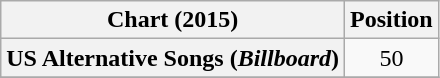<table class="wikitable plainrowheaders sortable">
<tr>
<th>Chart (2015)</th>
<th>Position</th>
</tr>
<tr>
<th scope="row">US Alternative Songs (<em>Billboard</em>)</th>
<td style="text-align:center;">50</td>
</tr>
<tr>
</tr>
</table>
